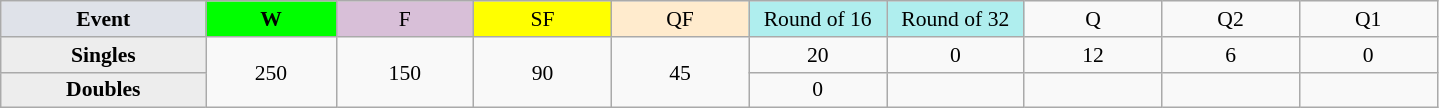<table class=wikitable style=font-size:90%;text-align:center>
<tr>
<td style="width:130px; background:#dfe2e9;"><strong>Event</strong></td>
<td style="width:80px; background:lime;"><strong>W</strong></td>
<td style="width:85px; background:thistle;">F</td>
<td style="width:85px; background:#ff0;">SF</td>
<td style="width:85px; background:#ffebcd;">QF</td>
<td style="width:85px; background:#afeeee;">Round of 16</td>
<td style="width:85px; background:#afeeee;">Round of 32</td>
<td width=85>Q</td>
<td width=85>Q2</td>
<td width=85>Q1</td>
</tr>
<tr>
<th style="background:#ededed;">Singles</th>
<td rowspan=2>250</td>
<td rowspan=2>150</td>
<td rowspan=2>90</td>
<td rowspan=2>45</td>
<td>20</td>
<td>0</td>
<td>12</td>
<td>6</td>
<td>0</td>
</tr>
<tr>
<th style="background:#ededed;">Doubles</th>
<td>0</td>
<td></td>
<td></td>
<td></td>
<td></td>
</tr>
</table>
